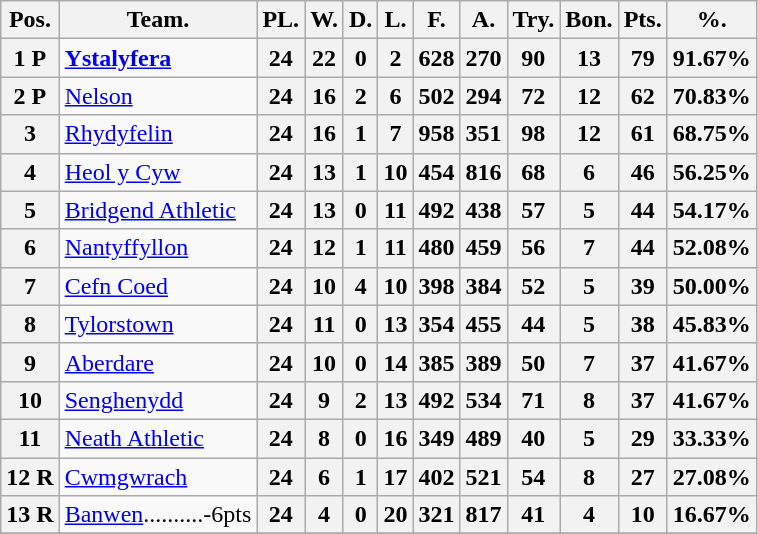<table class="wikitable">
<tr>
<th>Pos.</th>
<th>Team.</th>
<th>PL.</th>
<th>W.</th>
<th>D.</th>
<th>L.</th>
<th>F.</th>
<th>A.</th>
<th>Try.</th>
<th>Bon.</th>
<th>Pts.</th>
<th>%.</th>
</tr>
<tr>
<th>1 P</th>
<td><strong><a href='#'>Ystalyfera</a></strong></td>
<th>24</th>
<th>22</th>
<th>0</th>
<th>2</th>
<th>628</th>
<th>270</th>
<th>90</th>
<th>13</th>
<th>79</th>
<th>91.67%</th>
</tr>
<tr>
<th>2 P</th>
<td><a href='#'>Nelson</a></td>
<th>24</th>
<th>16</th>
<th>2</th>
<th>6</th>
<th>502</th>
<th>294</th>
<th>72</th>
<th>12</th>
<th>62</th>
<th>70.83%</th>
</tr>
<tr>
<th>3</th>
<td><a href='#'>Rhydyfelin</a></td>
<th>24</th>
<th>16</th>
<th>1</th>
<th>7</th>
<th>958</th>
<th>351</th>
<th>98</th>
<th>12</th>
<th>61</th>
<th>68.75%</th>
</tr>
<tr>
<th>4</th>
<td><a href='#'>Heol y Cyw</a></td>
<th>24</th>
<th>13</th>
<th>1</th>
<th>10</th>
<th>454</th>
<th>816</th>
<th>68</th>
<th>6</th>
<th>46</th>
<th>56.25%</th>
</tr>
<tr>
<th>5</th>
<td><a href='#'>Bridgend Athletic</a></td>
<th>24</th>
<th>13</th>
<th>0</th>
<th>11</th>
<th>492</th>
<th>438</th>
<th>57</th>
<th>5</th>
<th>44</th>
<th>54.17%</th>
</tr>
<tr>
<th>6</th>
<td><a href='#'>Nantyffyllon</a></td>
<th>24</th>
<th>12</th>
<th>1</th>
<th>11</th>
<th>480</th>
<th>459</th>
<th>56</th>
<th>7</th>
<th>44</th>
<th>52.08%</th>
</tr>
<tr>
<th>7</th>
<td><a href='#'>Cefn Coed</a></td>
<th>24</th>
<th>10</th>
<th>4</th>
<th>10</th>
<th>398</th>
<th>384</th>
<th>52</th>
<th>5</th>
<th>39</th>
<th>50.00%</th>
</tr>
<tr>
<th>8</th>
<td><a href='#'>Tylorstown</a></td>
<th>24</th>
<th>11</th>
<th>0</th>
<th>13</th>
<th>354</th>
<th>455</th>
<th>44</th>
<th>5</th>
<th>38</th>
<th>45.83%</th>
</tr>
<tr>
<th>9</th>
<td><a href='#'>Aberdare</a></td>
<th>24</th>
<th>10</th>
<th>0</th>
<th>14</th>
<th>385</th>
<th>389</th>
<th>50</th>
<th>7</th>
<th>37</th>
<th>41.67%</th>
</tr>
<tr>
<th>10</th>
<td><a href='#'>Senghenydd</a></td>
<th>24</th>
<th>9</th>
<th>2</th>
<th>13</th>
<th>492</th>
<th>534</th>
<th>71</th>
<th>8</th>
<th>37</th>
<th>41.67%</th>
</tr>
<tr>
<th>11</th>
<td><a href='#'>Neath Athletic</a></td>
<th>24</th>
<th>8</th>
<th>0</th>
<th>16</th>
<th>349</th>
<th>489</th>
<th>40</th>
<th>5</th>
<th>29</th>
<th>33.33%</th>
</tr>
<tr>
<th>12 R</th>
<td><a href='#'>Cwmgwrach</a></td>
<th>24</th>
<th>6</th>
<th>1</th>
<th>17</th>
<th>402</th>
<th>521</th>
<th>54</th>
<th>8</th>
<th>27</th>
<th>27.08%</th>
</tr>
<tr>
<th>13 R</th>
<td><a href='#'>Banwen</a>..........-6pts</td>
<th>24</th>
<th>4</th>
<th>0</th>
<th>20</th>
<th>321</th>
<th>817</th>
<th>41</th>
<th>4</th>
<th>10</th>
<th>16.67%</th>
</tr>
<tr>
</tr>
</table>
